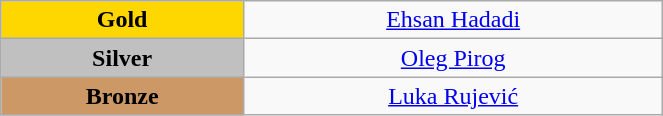<table class="wikitable" style="text-align:center; " width="35%">
<tr>
<td bgcolor="gold"><strong>Gold</strong></td>
<td><a href='#'>Ehsan Hadadi</a><br>  <small><em></em></small></td>
</tr>
<tr>
<td bgcolor="silver"><strong>Silver</strong></td>
<td><a href='#'>Oleg Pirog</a><br>  <small><em></em></small></td>
</tr>
<tr>
<td bgcolor="CC9966"><strong>Bronze</strong></td>
<td><a href='#'>Luka Rujević</a><br>  <small><em></em></small></td>
</tr>
</table>
